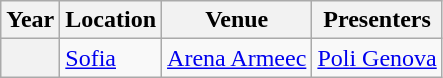<table class="wikitable plainrowheaders">
<tr>
<th>Year</th>
<th>Location</th>
<th>Venue</th>
<th>Presenters</th>
</tr>
<tr>
<th scope="row"></th>
<td><a href='#'>Sofia</a></td>
<td><a href='#'>Arena Armeec</a></td>
<td><a href='#'>Poli Genova</a></td>
</tr>
</table>
